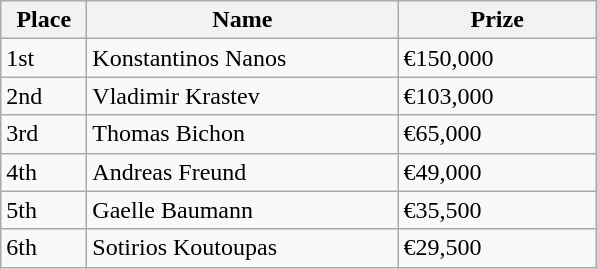<table class="wikitable">
<tr>
<th style="width:50px;">Place</th>
<th style="width:200px;">Name</th>
<th style="width:125px;">Prize</th>
</tr>
<tr>
<td>1st</td>
<td> Konstantinos Nanos</td>
<td>€150,000</td>
</tr>
<tr>
<td>2nd</td>
<td> Vladimir Krastev</td>
<td>€103,000</td>
</tr>
<tr>
<td>3rd</td>
<td>  Thomas Bichon</td>
<td>€65,000</td>
</tr>
<tr>
<td>4th</td>
<td> Andreas Freund</td>
<td>€49,000</td>
</tr>
<tr>
<td>5th</td>
<td> Gaelle Baumann</td>
<td>€35,500</td>
</tr>
<tr>
<td>6th</td>
<td> Sotirios Koutoupas</td>
<td>€29,500</td>
</tr>
</table>
